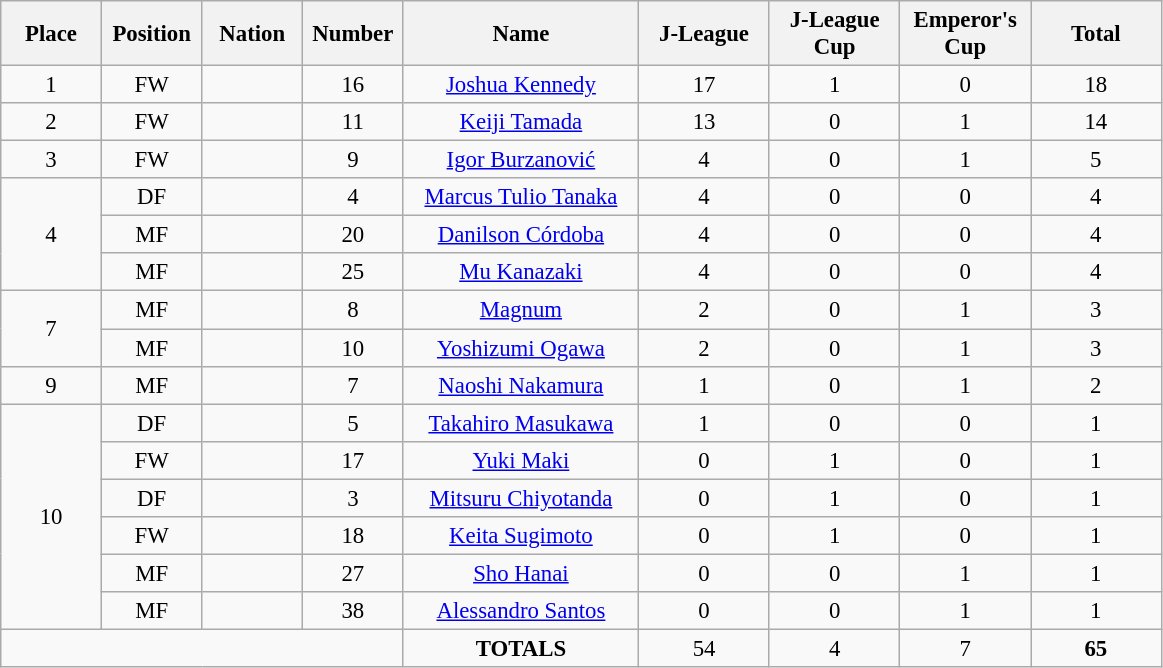<table class="wikitable" style="font-size: 95%; text-align: center;">
<tr>
<th width=60>Place</th>
<th width=60>Position</th>
<th width=60>Nation</th>
<th width=60>Number</th>
<th width=150>Name</th>
<th width=80>J-League</th>
<th width=80>J-League Cup</th>
<th width=80>Emperor's Cup</th>
<th width=80>Total</th>
</tr>
<tr>
<td>1</td>
<td>FW</td>
<td></td>
<td>16</td>
<td><a href='#'>Joshua Kennedy</a></td>
<td>17</td>
<td>1</td>
<td>0</td>
<td>18</td>
</tr>
<tr>
<td>2</td>
<td>FW</td>
<td></td>
<td>11</td>
<td><a href='#'>Keiji Tamada</a></td>
<td>13</td>
<td>0</td>
<td>1</td>
<td>14</td>
</tr>
<tr>
<td>3</td>
<td>FW</td>
<td></td>
<td>9</td>
<td><a href='#'>Igor Burzanović</a></td>
<td>4</td>
<td>0</td>
<td>1</td>
<td>5</td>
</tr>
<tr>
<td rowspan="3">4</td>
<td>DF</td>
<td></td>
<td>4</td>
<td><a href='#'>Marcus Tulio Tanaka</a></td>
<td>4</td>
<td>0</td>
<td>0</td>
<td>4</td>
</tr>
<tr>
<td>MF</td>
<td></td>
<td>20</td>
<td><a href='#'>Danilson Córdoba</a></td>
<td>4</td>
<td>0</td>
<td>0</td>
<td>4</td>
</tr>
<tr>
<td>MF</td>
<td></td>
<td>25</td>
<td><a href='#'>Mu Kanazaki</a></td>
<td>4</td>
<td>0</td>
<td>0</td>
<td>4</td>
</tr>
<tr>
<td rowspan="2">7</td>
<td>MF</td>
<td></td>
<td>8</td>
<td><a href='#'>Magnum</a></td>
<td>2</td>
<td>0</td>
<td>1</td>
<td>3</td>
</tr>
<tr>
<td>MF</td>
<td></td>
<td>10</td>
<td><a href='#'>Yoshizumi Ogawa</a></td>
<td>2</td>
<td>0</td>
<td>1</td>
<td>3</td>
</tr>
<tr>
<td>9</td>
<td>MF</td>
<td></td>
<td>7</td>
<td><a href='#'>Naoshi Nakamura</a></td>
<td>1</td>
<td>0</td>
<td>1</td>
<td>2</td>
</tr>
<tr>
<td rowspan="6">10</td>
<td>DF</td>
<td></td>
<td>5</td>
<td><a href='#'>Takahiro Masukawa</a></td>
<td>1</td>
<td>0</td>
<td>0</td>
<td>1</td>
</tr>
<tr>
<td>FW</td>
<td></td>
<td>17</td>
<td><a href='#'>Yuki Maki</a></td>
<td>0</td>
<td>1</td>
<td>0</td>
<td>1</td>
</tr>
<tr>
<td>DF</td>
<td></td>
<td>3</td>
<td><a href='#'>Mitsuru Chiyotanda</a></td>
<td>0</td>
<td>1</td>
<td>0</td>
<td>1</td>
</tr>
<tr>
<td>FW</td>
<td></td>
<td>18</td>
<td><a href='#'>Keita Sugimoto</a></td>
<td>0</td>
<td>1</td>
<td>0</td>
<td>1</td>
</tr>
<tr>
<td>MF</td>
<td></td>
<td>27</td>
<td><a href='#'>Sho Hanai</a></td>
<td>0</td>
<td>0</td>
<td>1</td>
<td>1</td>
</tr>
<tr>
<td>MF</td>
<td></td>
<td>38</td>
<td><a href='#'>Alessandro Santos</a></td>
<td>0</td>
<td>0</td>
<td>1</td>
<td>1</td>
</tr>
<tr>
<td colspan="4"></td>
<td><strong>TOTALS</strong></td>
<td>54</td>
<td>4</td>
<td>7</td>
<td><strong>65</strong></td>
</tr>
</table>
